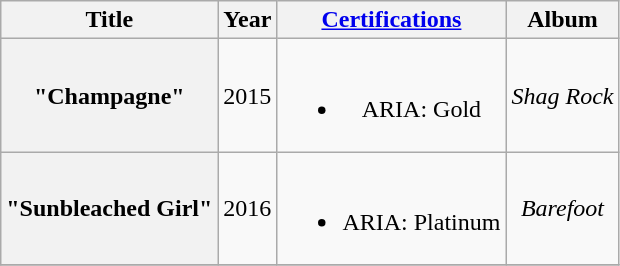<table class="wikitable plainrowheaders" style="text-align:center;">
<tr>
<th scope="col" rowspan="1">Title</th>
<th scope="col" rowspan="1">Year</th>
<th scope="col" rowspan="1"><a href='#'>Certifications</a></th>
<th scope="col" rowspan="1">Album</th>
</tr>
<tr>
<th scope="row">"Champagne"</th>
<td>2015</td>
<td><br><ul><li>ARIA: Gold</li></ul></td>
<td><em>Shag Rock</em></td>
</tr>
<tr>
<th scope="row">"Sunbleached Girl"</th>
<td>2016</td>
<td><br><ul><li>ARIA: Platinum</li></ul></td>
<td><em>Barefoot</em></td>
</tr>
<tr>
</tr>
</table>
